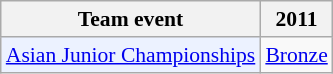<table style='font-size: 90%; text-align:center;' class='wikitable'>
<tr>
<th>Team event</th>
<th>2011</th>
</tr>
<tr>
<td bgcolor="#ECF2FF"; align="left"><a href='#'>Asian Junior Championships</a></td>
<td> <a href='#'>Bronze</a></td>
</tr>
</table>
